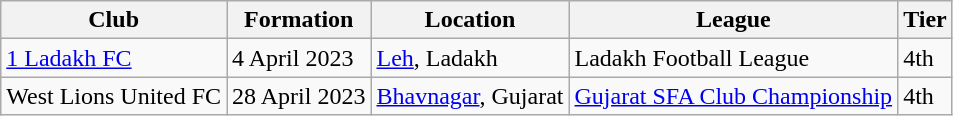<table Class="wikitable">
<tr>
<th>Club</th>
<th>Formation</th>
<th>Location</th>
<th>League</th>
<th>Tier</th>
</tr>
<tr>
<td><a href='#'>1 Ladakh FC</a></td>
<td>4 April 2023</td>
<td><a href='#'>Leh</a>, Ladakh</td>
<td>Ladakh Football League</td>
<td>4th</td>
</tr>
<tr>
<td>West Lions United FC</td>
<td>28 April 2023</td>
<td><a href='#'>Bhavnagar</a>, Gujarat</td>
<td><a href='#'>Gujarat SFA Club Championship</a></td>
<td>4th</td>
</tr>
</table>
